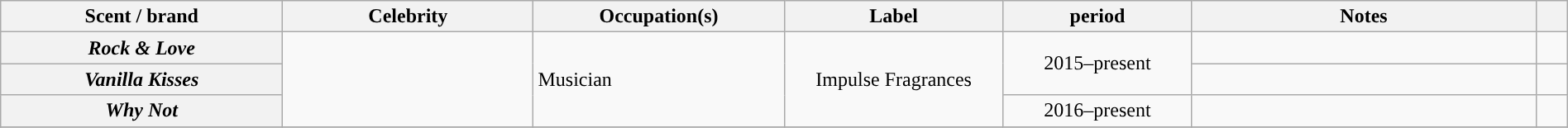<table class="wikitable sortable plainrowheaders" font-size:95%; style="text-align:center;" width="100%;">
<tr>
<th scope="col" width="18%">Scent / brand</th>
<th scope="col" width:"16%">Celebrity</th>
<th scope="col" width="16%">Occupation(s)</th>
<th scope="col" width="14%">Label</th>
<th scope="col" width="12%"> period</th>
<th scope="col" width="22%;" class="unsortable">Notes</th>
<th scope="col" width="2%;" class="unsortable"></th>
</tr>
<tr>
<th scope="row"><em>Rock & Love</em></th>
<td rowspan="3"></td>
<td rowspan="3" style="text-align:left;">Musician</td>
<td rowspan="3">Impulse Fragrances</td>
<td rowspan="2">2015–present</td>
<td></td>
<td></td>
</tr>
<tr>
<th scope="row"><em>Vanilla Kisses</em></th>
<td></td>
<td></td>
</tr>
<tr>
<th scope="row"><em>Why Not</em></th>
<td>2016–present</td>
<td></td>
<td></td>
</tr>
<tr>
</tr>
</table>
